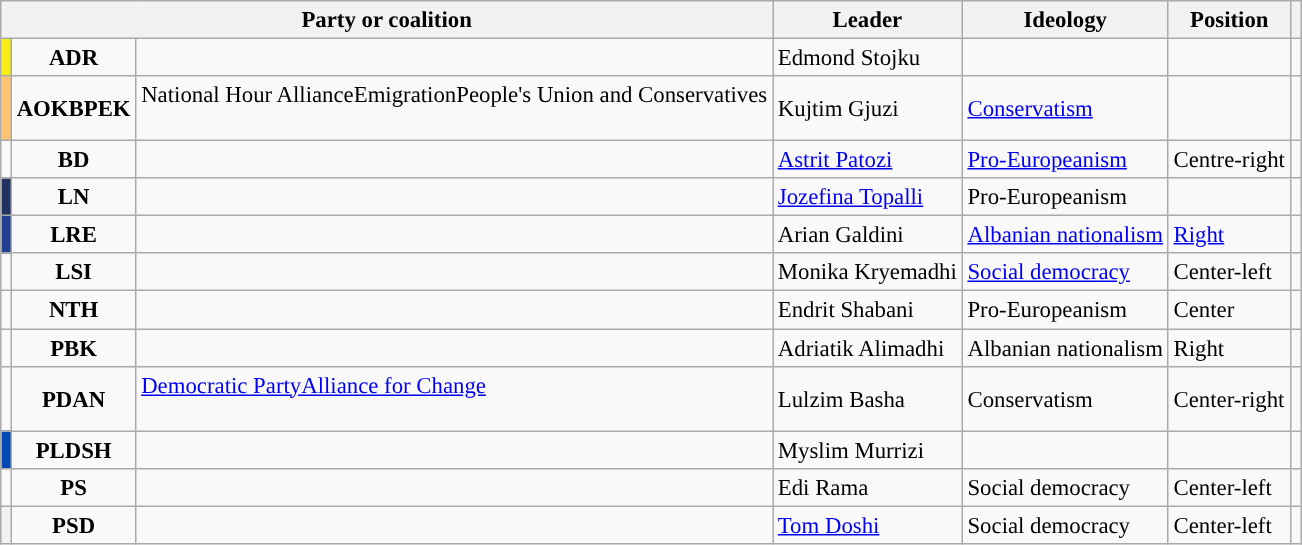<table class="wikitable" style="font-size:95%">
<tr>
<th colspan="3" rowspan="1">Party or coalition</th>
<th>Leader</th>
<th>Ideology</th>
<th>Position</th>
<th></th>
</tr>
<tr>
<td style="background:#F7ED14;"></td>
<td style="text-align:center;"><strong>ADR</strong></td>
<td></td>
<td>Edmond Stojku</td>
<td></td>
<td></td>
<td></td>
</tr>
<tr>
<td style="background:#FEC472;"></td>
<td style="text-align:center;"><strong>AOKBPEK</strong></td>
<td {{Nowrap>National Hour AllianceEmigrationPeople's Union and Conservatives<br><br></td>
<td>Kujtim Gjuzi</td>
<td><a href='#'>Conservatism</a></td>
<td></td>
<td></td>
</tr>
<tr>
<td style="background:"></td>
<td style="text-align:center;"><strong>BD</strong></td>
<td></td>
<td><a href='#'>Astrit Patozi</a></td>
<td><a href='#'>Pro-Europeanism</a></td>
<td>Centre-right</td>
<td></td>
</tr>
<tr>
<td style="background:#223361;"></td>
<td style="text-align:center;"><strong>LN</strong></td>
<td></td>
<td><a href='#'>Jozefina Topalli</a></td>
<td>Pro-Europeanism</td>
<td></td>
<td></td>
</tr>
<tr>
<td style="background:#233F92;"></td>
<td style="text-align:center;"><strong>LRE</strong></td>
<td></td>
<td>Arian Galdini</td>
<td><a href='#'>Albanian nationalism</a></td>
<td><a href='#'>Right</a></td>
<td></td>
</tr>
<tr>
<td style="background:"></td>
<td style="text-align:center;"><strong>LSI</strong></td>
<td></td>
<td>Monika Kryemadhi</td>
<td><a href='#'>Social democracy</a></td>
<td>Center-left</td>
<td></td>
</tr>
<tr>
<td style="background:"></td>
<td style="text-align:center;"><strong>NTH</strong></td>
<td></td>
<td>Endrit Shabani</td>
<td>Pro-Europeanism</td>
<td>Center</td>
<td></td>
</tr>
<tr>
<td style="background:"></td>
<td style="text-align:center;"><strong>PBK</strong></td>
<td></td>
<td>Adriatik Alimadhi</td>
<td>Albanian nationalism</td>
<td>Right</td>
<td></td>
</tr>
<tr>
<td style="background:"></td>
<td style="text-align:center;"><strong>PDAN</strong></td>
<td {{Nowrap><a href='#'>Democratic PartyAlliance for Change</a><br><br></td>
<td>Lulzim Basha</td>
<td>Conservatism</td>
<td>Center-right</td>
<td></td>
</tr>
<tr>
<td style="background:#0148B4;"></td>
<td style="text-align:center;"><strong>PLDSH</strong></td>
<td></td>
<td>Myslim Murrizi</td>
<td></td>
<td></td>
<td></td>
</tr>
<tr>
<td style="background:"></td>
<td style="text-align:center;"><strong>PS</strong></td>
<td></td>
<td>Edi Rama</td>
<td>Social democracy</td>
<td>Center-left</td>
<td></td>
</tr>
<tr>
<th style="background:"></th>
<td style="text-align:center;"><strong>PSD</strong></td>
<td></td>
<td><a href='#'>Tom Doshi</a></td>
<td>Social democracy</td>
<td>Center-left</td>
<td></td>
</tr>
</table>
